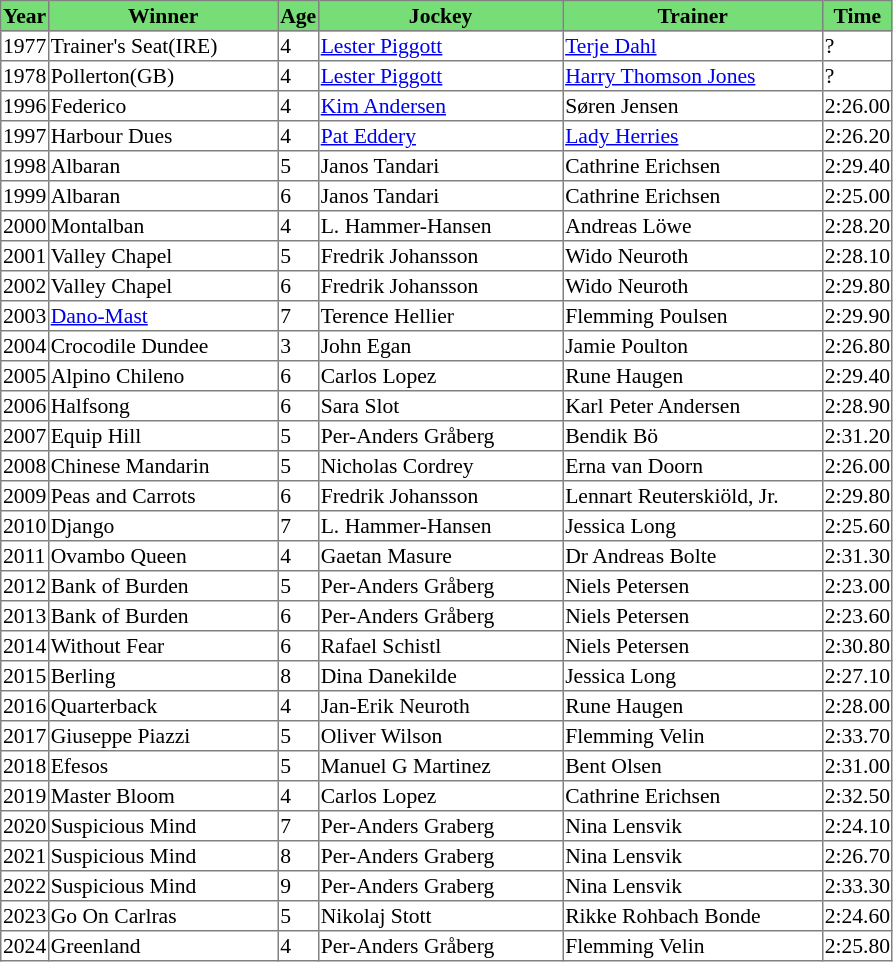<table class = "sortable" | border="1" style="border-collapse: collapse; font-size:90%">
<tr bgcolor="#77dd77" align="center">
<th>Year</th>
<th>Winner</th>
<th>Age</th>
<th>Jockey</th>
<th>Trainer</th>
<th>Time</th>
</tr>
<tr>
<td>1977</td>
<td>Trainer's Seat(IRE)</td>
<td>4</td>
<td><a href='#'>Lester Piggott</a></td>
<td><a href='#'>Terje Dahl</a></td>
<td>?</td>
</tr>
<tr>
<td>1978</td>
<td>Pollerton(GB)</td>
<td>4</td>
<td><a href='#'>Lester Piggott</a></td>
<td><a href='#'>Harry Thomson Jones</a></td>
<td>?</td>
</tr>
<tr>
<td>1996</td>
<td width=150px>Federico</td>
<td>4</td>
<td width=160px><a href='#'>Kim Andersen</a></td>
<td width=170px>Søren Jensen</td>
<td>2:26.00</td>
</tr>
<tr>
<td>1997</td>
<td>Harbour Dues</td>
<td>4</td>
<td><a href='#'>Pat Eddery</a></td>
<td><a href='#'>Lady Herries</a></td>
<td>2:26.20</td>
</tr>
<tr>
<td>1998</td>
<td>Albaran</td>
<td>5</td>
<td>Janos Tandari</td>
<td>Cathrine Erichsen</td>
<td>2:29.40</td>
</tr>
<tr>
<td>1999</td>
<td>Albaran</td>
<td>6</td>
<td>Janos Tandari</td>
<td>Cathrine Erichsen</td>
<td>2:25.00</td>
</tr>
<tr>
<td>2000</td>
<td>Montalban</td>
<td>4</td>
<td>L. Hammer-Hansen </td>
<td>Andreas Löwe</td>
<td>2:28.20</td>
</tr>
<tr>
<td>2001</td>
<td>Valley Chapel</td>
<td>5</td>
<td>Fredrik Johansson</td>
<td>Wido Neuroth</td>
<td>2:28.10</td>
</tr>
<tr>
<td>2002</td>
<td>Valley Chapel</td>
<td>6</td>
<td>Fredrik Johansson</td>
<td>Wido Neuroth</td>
<td>2:29.80</td>
</tr>
<tr>
<td>2003</td>
<td><a href='#'>Dano-Mast</a></td>
<td>7</td>
<td>Terence Hellier</td>
<td>Flemming Poulsen</td>
<td>2:29.90</td>
</tr>
<tr>
<td>2004</td>
<td>Crocodile Dundee</td>
<td>3</td>
<td>John Egan</td>
<td>Jamie Poulton</td>
<td>2:26.80</td>
</tr>
<tr>
<td>2005</td>
<td>Alpino Chileno</td>
<td>6</td>
<td>Carlos Lopez</td>
<td>Rune Haugen</td>
<td>2:29.40</td>
</tr>
<tr>
<td>2006</td>
<td>Halfsong</td>
<td>6</td>
<td>Sara Slot</td>
<td>Karl Peter Andersen</td>
<td>2:28.90</td>
</tr>
<tr>
<td>2007</td>
<td>Equip Hill</td>
<td>5</td>
<td>Per-Anders Gråberg</td>
<td>Bendik Bö</td>
<td>2:31.20</td>
</tr>
<tr>
<td>2008</td>
<td>Chinese Mandarin</td>
<td>5</td>
<td>Nicholas Cordrey</td>
<td>Erna van Doorn</td>
<td>2:26.00</td>
</tr>
<tr>
<td>2009</td>
<td>Peas and Carrots</td>
<td>6</td>
<td>Fredrik Johansson</td>
<td>Lennart Reuterskiöld, Jr.</td>
<td>2:29.80</td>
</tr>
<tr>
<td>2010</td>
<td>Django</td>
<td>7</td>
<td>L. Hammer-Hansen </td>
<td>Jessica Long</td>
<td>2:25.60</td>
</tr>
<tr>
<td>2011</td>
<td>Ovambo Queen</td>
<td>4</td>
<td>Gaetan Masure</td>
<td>Dr Andreas Bolte</td>
<td>2:31.30</td>
</tr>
<tr>
<td>2012</td>
<td>Bank of Burden</td>
<td>5</td>
<td>Per-Anders Gråberg</td>
<td>Niels Petersen</td>
<td>2:23.00</td>
</tr>
<tr>
<td>2013</td>
<td>Bank of Burden</td>
<td>6</td>
<td>Per-Anders Gråberg</td>
<td>Niels Petersen</td>
<td>2:23.60</td>
</tr>
<tr>
<td>2014</td>
<td>Without Fear</td>
<td>6</td>
<td>Rafael Schistl</td>
<td>Niels Petersen</td>
<td>2:30.80</td>
</tr>
<tr>
<td>2015</td>
<td>Berling</td>
<td>8</td>
<td>Dina Danekilde</td>
<td>Jessica Long</td>
<td>2:27.10</td>
</tr>
<tr>
<td>2016</td>
<td>Quarterback</td>
<td>4</td>
<td>Jan-Erik Neuroth</td>
<td>Rune Haugen</td>
<td>2:28.00</td>
</tr>
<tr>
<td>2017</td>
<td>Giuseppe Piazzi</td>
<td>5</td>
<td>Oliver Wilson</td>
<td>Flemming Velin</td>
<td>2:33.70</td>
</tr>
<tr>
<td>2018</td>
<td>Efesos</td>
<td>5</td>
<td>Manuel G Martinez</td>
<td>Bent Olsen</td>
<td>2:31.00</td>
</tr>
<tr>
<td>2019</td>
<td>Master Bloom</td>
<td>4</td>
<td>Carlos Lopez</td>
<td>Cathrine Erichsen</td>
<td>2:32.50</td>
</tr>
<tr>
<td>2020</td>
<td>Suspicious Mind</td>
<td>7</td>
<td>Per-Anders Graberg</td>
<td>Nina Lensvik</td>
<td>2:24.10</td>
</tr>
<tr>
<td>2021</td>
<td>Suspicious Mind</td>
<td>8</td>
<td>Per-Anders Graberg</td>
<td>Nina Lensvik</td>
<td>2:26.70</td>
</tr>
<tr>
<td>2022</td>
<td>Suspicious Mind</td>
<td>9</td>
<td>Per-Anders Graberg</td>
<td>Nina Lensvik</td>
<td>2:33.30</td>
</tr>
<tr>
<td>2023</td>
<td>Go On Carlras</td>
<td>5</td>
<td>Nikolaj Stott</td>
<td>Rikke Rohbach Bonde</td>
<td>2:24.60</td>
</tr>
<tr>
<td>2024</td>
<td>Greenland</td>
<td>4</td>
<td>Per-Anders Gråberg</td>
<td>Flemming Velin</td>
<td>2:25.80</td>
</tr>
</table>
